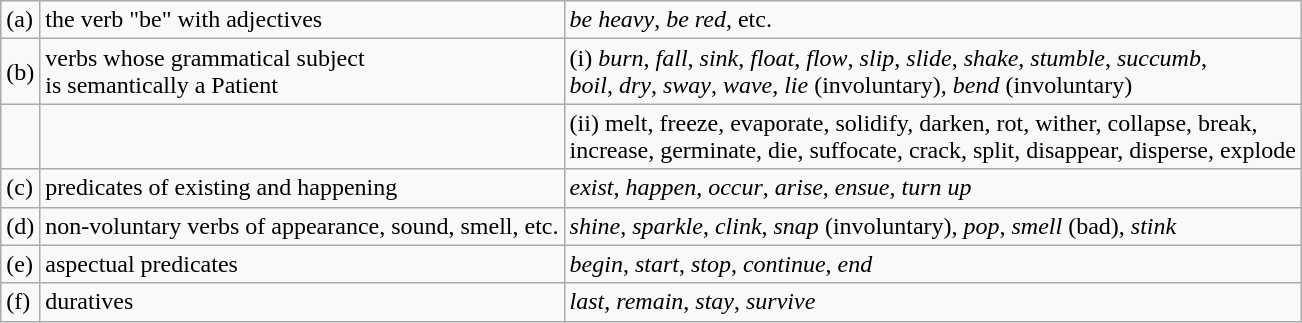<table class="wikitable">
<tr>
<td>(a)</td>
<td>the verb "be" with adjectives</td>
<td><em>be heavy</em>, <em>be red</em>, etc.</td>
</tr>
<tr>
<td>(b)</td>
<td>verbs whose grammatical subject<br>is semantically a Patient</td>
<td>(i) <em>burn</em>, <em>fall</em>, <em>sink</em>, <em>float</em>, <em>flow</em>, <em>slip</em>, <em>slide</em>, <em>shake</em>, <em>stumble</em>, <em>succumb</em>,<br><em>boil</em>, <em>dry</em>, <em>sway</em>, <em>wave</em>, <em>lie</em> (involuntary), <em>bend</em> (involuntary)</td>
</tr>
<tr>
<td></td>
<td></td>
<td>(ii) melt, freeze, evaporate, solidify, darken, rot, wither, collapse, break,<br>increase, germinate, die, suffocate, crack, split, disappear, disperse, explode</td>
</tr>
<tr>
<td>(c)</td>
<td>predicates of existing and happening</td>
<td><em>exist</em>, <em>happen</em>, <em>occur</em>, <em>arise</em>, <em>ensue</em>, <em>turn up</em></td>
</tr>
<tr>
<td>(d)</td>
<td>non-voluntary verbs of appearance, sound, smell, etc.</td>
<td><em>shine</em>, <em>sparkle</em>, <em>clink</em>, <em>snap</em> (involuntary), <em>pop</em>, <em>smell</em> (bad), <em>stink</em></td>
</tr>
<tr>
<td>(e)</td>
<td>aspectual predicates</td>
<td><em>begin</em>, <em>start</em>, <em>stop</em>, <em>continue</em>, <em>end</em></td>
</tr>
<tr>
<td>(f)</td>
<td>duratives</td>
<td><em>last</em>, <em>remain</em>, <em>stay</em>, <em>survive</em></td>
</tr>
</table>
